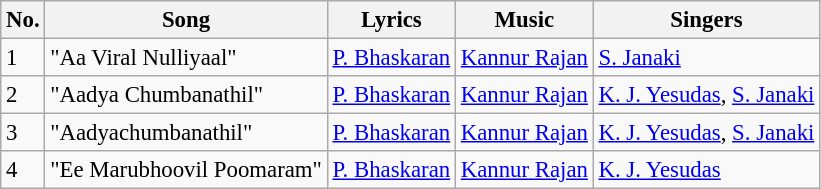<table class="wikitable" style="font-size:95%;">
<tr>
<th>No.</th>
<th>Song</th>
<th>Lyrics</th>
<th>Music</th>
<th>Singers</th>
</tr>
<tr>
<td>1</td>
<td>"Aa Viral Nulliyaal"</td>
<td><a href='#'>P. Bhaskaran</a></td>
<td><a href='#'>Kannur Rajan</a></td>
<td><a href='#'>S. Janaki</a></td>
</tr>
<tr>
<td>2</td>
<td>"Aadya Chumbanathil"</td>
<td><a href='#'>P. Bhaskaran</a></td>
<td><a href='#'>Kannur Rajan</a></td>
<td><a href='#'>K. J. Yesudas</a>, <a href='#'>S. Janaki</a></td>
</tr>
<tr>
<td>3</td>
<td>"Aadyachumbanathil"</td>
<td><a href='#'>P. Bhaskaran</a></td>
<td><a href='#'>Kannur Rajan</a></td>
<td><a href='#'>K. J. Yesudas</a>, <a href='#'>S. Janaki</a></td>
</tr>
<tr>
<td>4</td>
<td>"Ee Marubhoovil Poomaram"</td>
<td><a href='#'>P. Bhaskaran</a></td>
<td><a href='#'>Kannur Rajan</a></td>
<td><a href='#'>K. J. Yesudas</a></td>
</tr>
</table>
